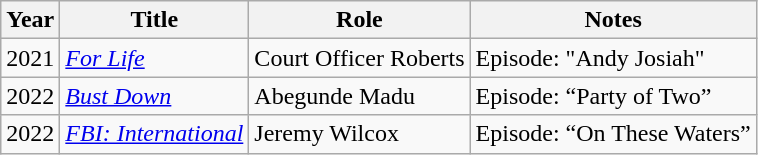<table class="wikitable sortable">
<tr>
<th>Year</th>
<th>Title</th>
<th>Role</th>
<th class="unsortable">Notes</th>
</tr>
<tr>
<td>2021</td>
<td><em><a href='#'>For Life</a></em></td>
<td>Court Officer Roberts</td>
<td>Episode: "Andy Josiah"</td>
</tr>
<tr>
<td>2022</td>
<td><em><a href='#'>Bust Down</a></em></td>
<td>Abegunde Madu</td>
<td>Episode: “Party of Two”</td>
</tr>
<tr>
<td>2022</td>
<td><em><a href='#'>FBI: International</a></em></td>
<td>Jeremy Wilcox</td>
<td>Episode: “On These Waters”</td>
</tr>
</table>
